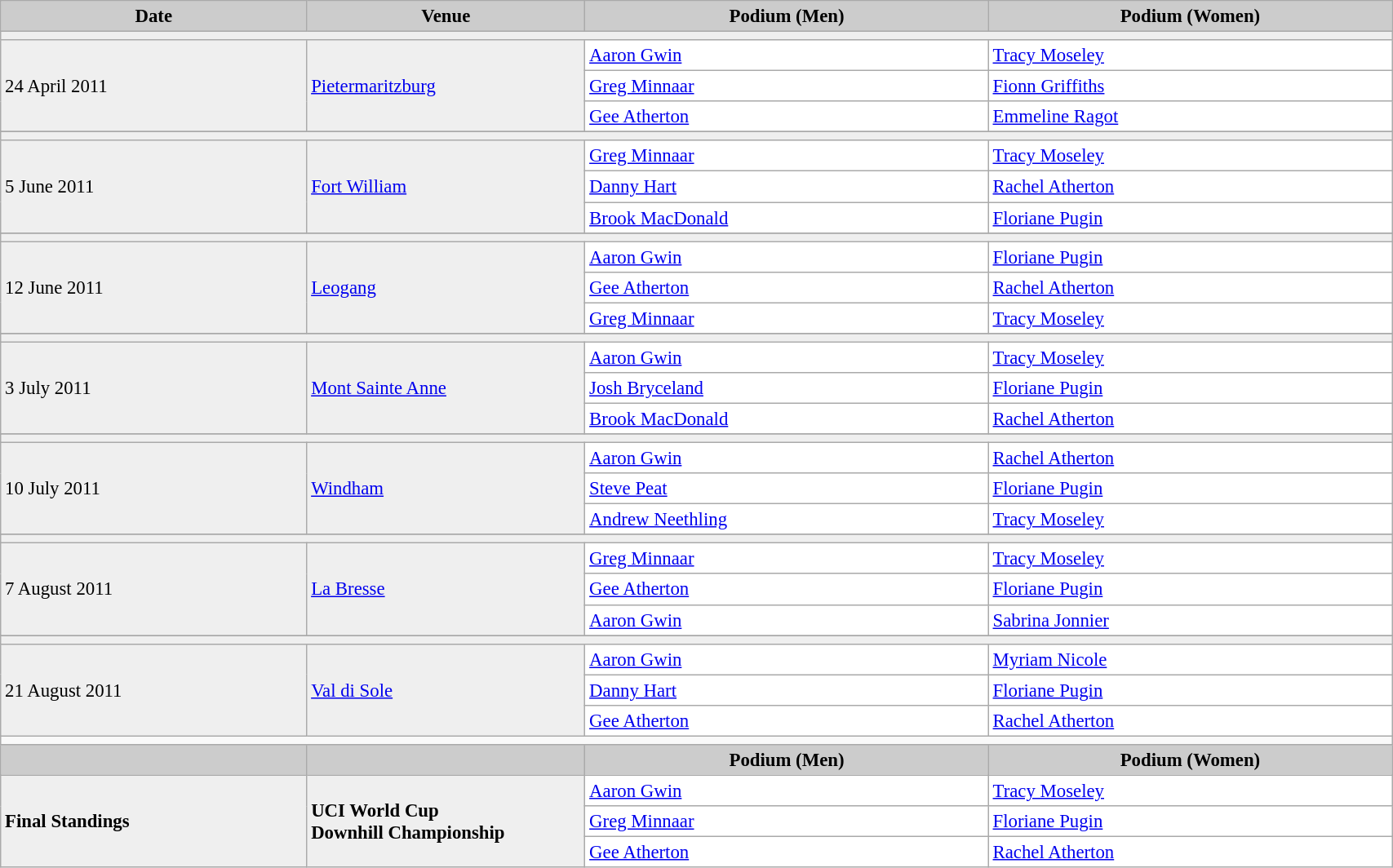<table class="wikitable" width=90% bgcolor="#f7f8ff" cellpadding="3" cellspacing="0" border="1" style="font-size: 95%; border: gray solid 1px; border-collapse: collapse;">
<tr bgcolor="#CCCCCC">
<td align="center"><strong>Date</strong></td>
<td width=20% align="center"><strong>Venue</strong></td>
<td width=29% align="center"><strong>Podium (Men)</strong></td>
<td width=29% align="center"><strong>Podium (Women)</strong></td>
</tr>
<tr bgcolor="#EFEFEF">
<td colspan=4></td>
</tr>
<tr bgcolor="#EFEFEF">
<td rowspan=3>24 April 2011</td>
<td rowspan=3> <a href='#'>Pietermaritzburg</a></td>
<td bgcolor="#ffffff">  <a href='#'>Aaron Gwin</a></td>
<td bgcolor="#ffffff">  <a href='#'>Tracy Moseley</a></td>
</tr>
<tr>
<td bgcolor="#ffffff">  <a href='#'>Greg Minnaar</a></td>
<td bgcolor="#ffffff">  <a href='#'>Fionn Griffiths</a></td>
</tr>
<tr>
<td bgcolor="#ffffff">  <a href='#'>Gee Atherton</a></td>
<td bgcolor="#ffffff">  <a href='#'>Emmeline Ragot</a></td>
</tr>
<tr>
</tr>
<tr bgcolor="#EFEFEF">
<td colspan=4></td>
</tr>
<tr bgcolor="#EFEFEF">
<td rowspan=3>5 June 2011</td>
<td rowspan=3> <a href='#'>Fort William</a></td>
<td bgcolor="#ffffff">  <a href='#'>Greg Minnaar</a></td>
<td bgcolor="#ffffff">  <a href='#'>Tracy Moseley</a></td>
</tr>
<tr>
<td bgcolor="#ffffff">  <a href='#'>Danny Hart</a></td>
<td bgcolor="#ffffff">  <a href='#'>Rachel Atherton</a></td>
</tr>
<tr>
<td bgcolor="#ffffff">  <a href='#'>Brook MacDonald</a></td>
<td bgcolor="#ffffff">  <a href='#'>Floriane Pugin</a></td>
</tr>
<tr>
</tr>
<tr bgcolor="#EFEFEF">
<td colspan=4></td>
</tr>
<tr bgcolor="#EFEFEF">
<td rowspan=3>12 June 2011</td>
<td rowspan=3> <a href='#'>Leogang</a></td>
<td bgcolor="#ffffff">  <a href='#'>Aaron Gwin</a></td>
<td bgcolor="#ffffff">  <a href='#'>Floriane Pugin</a></td>
</tr>
<tr>
<td bgcolor="#ffffff">  <a href='#'>Gee Atherton</a></td>
<td bgcolor="#ffffff">  <a href='#'>Rachel Atherton</a></td>
</tr>
<tr>
<td bgcolor="#ffffff">  <a href='#'>Greg Minnaar</a></td>
<td bgcolor="#ffffff">  <a href='#'>Tracy Moseley</a></td>
</tr>
<tr>
</tr>
<tr bgcolor="#EFEFEF">
<td colspan=4></td>
</tr>
<tr bgcolor="#EFEFEF">
<td rowspan=3>3 July 2011</td>
<td rowspan=3> <a href='#'>Mont Sainte Anne</a></td>
<td bgcolor="#ffffff">  <a href='#'>Aaron Gwin</a></td>
<td bgcolor="#ffffff">  <a href='#'>Tracy Moseley</a></td>
</tr>
<tr>
<td bgcolor="#ffffff">  <a href='#'>Josh Bryceland</a></td>
<td bgcolor="#ffffff">  <a href='#'>Floriane Pugin</a></td>
</tr>
<tr>
<td bgcolor="#ffffff">  <a href='#'>Brook MacDonald</a></td>
<td bgcolor="#ffffff">  <a href='#'>Rachel Atherton</a></td>
</tr>
<tr>
</tr>
<tr bgcolor="#EFEFEF">
<td colspan=4></td>
</tr>
<tr bgcolor="#EFEFEF">
<td rowspan=3>10 July 2011</td>
<td rowspan=3> <a href='#'>Windham</a></td>
<td bgcolor="#ffffff">  <a href='#'>Aaron Gwin</a></td>
<td bgcolor="#ffffff">  <a href='#'>Rachel Atherton</a></td>
</tr>
<tr>
<td bgcolor="#ffffff">  <a href='#'>Steve Peat</a></td>
<td bgcolor="#ffffff">  <a href='#'>Floriane Pugin</a></td>
</tr>
<tr>
<td bgcolor="#ffffff">  <a href='#'>Andrew Neethling</a></td>
<td bgcolor="#ffffff">  <a href='#'>Tracy Moseley</a></td>
</tr>
<tr>
</tr>
<tr bgcolor="#EFEFEF">
<td colspan=4></td>
</tr>
<tr bgcolor="#EFEFEF">
<td rowspan=3>7 August 2011</td>
<td rowspan=3> <a href='#'>La Bresse</a></td>
<td bgcolor="#ffffff">  <a href='#'>Greg Minnaar</a></td>
<td bgcolor="#ffffff">  <a href='#'>Tracy Moseley</a></td>
</tr>
<tr>
<td bgcolor="#ffffff">  <a href='#'>Gee Atherton</a></td>
<td bgcolor="#ffffff">  <a href='#'>Floriane Pugin</a></td>
</tr>
<tr>
<td bgcolor="#ffffff">  <a href='#'>Aaron Gwin</a></td>
<td bgcolor="#ffffff">  <a href='#'>Sabrina Jonnier</a></td>
</tr>
<tr>
</tr>
<tr bgcolor="#EFEFEF">
<td colspan=4></td>
</tr>
<tr bgcolor="#EFEFEF">
<td rowspan=3>21 August 2011</td>
<td rowspan=3> <a href='#'>Val di Sole</a></td>
<td bgcolor="#ffffff">  <a href='#'>Aaron Gwin</a></td>
<td bgcolor="#ffffff">  <a href='#'>Myriam Nicole</a></td>
</tr>
<tr>
<td bgcolor="#ffffff">  <a href='#'>Danny Hart</a></td>
<td bgcolor="#ffffff">  <a href='#'>Floriane Pugin</a></td>
</tr>
<tr>
<td bgcolor="#ffffff">  <a href='#'>Gee Atherton</a></td>
<td bgcolor="#ffffff">  <a href='#'>Rachel Atherton</a></td>
</tr>
<tr>
<td colspan=4></td>
</tr>
<tr bgcolor="#CCCCCC">
<td align="center"></td>
<td width=20% align="center"></td>
<td width=29% align="center"><strong>Podium (Men)</strong></td>
<td width=29% align="center"><strong>Podium (Women)</strong></td>
</tr>
<tr bgcolor="#EFEFEF">
<td rowspan=3><strong>Final Standings</strong></td>
<td rowspan=3><strong>UCI World Cup<br> Downhill Championship</strong></td>
<td bgcolor="#ffffff">  <a href='#'>Aaron Gwin</a></td>
<td bgcolor="#ffffff">  <a href='#'>Tracy Moseley</a></td>
</tr>
<tr>
<td bgcolor="#ffffff">  <a href='#'>Greg Minnaar</a></td>
<td bgcolor="#ffffff">  <a href='#'>Floriane Pugin</a></td>
</tr>
<tr>
<td bgcolor="#ffffff">  <a href='#'>Gee Atherton</a></td>
<td bgcolor="#ffffff">  <a href='#'>Rachel Atherton</a></td>
</tr>
</table>
